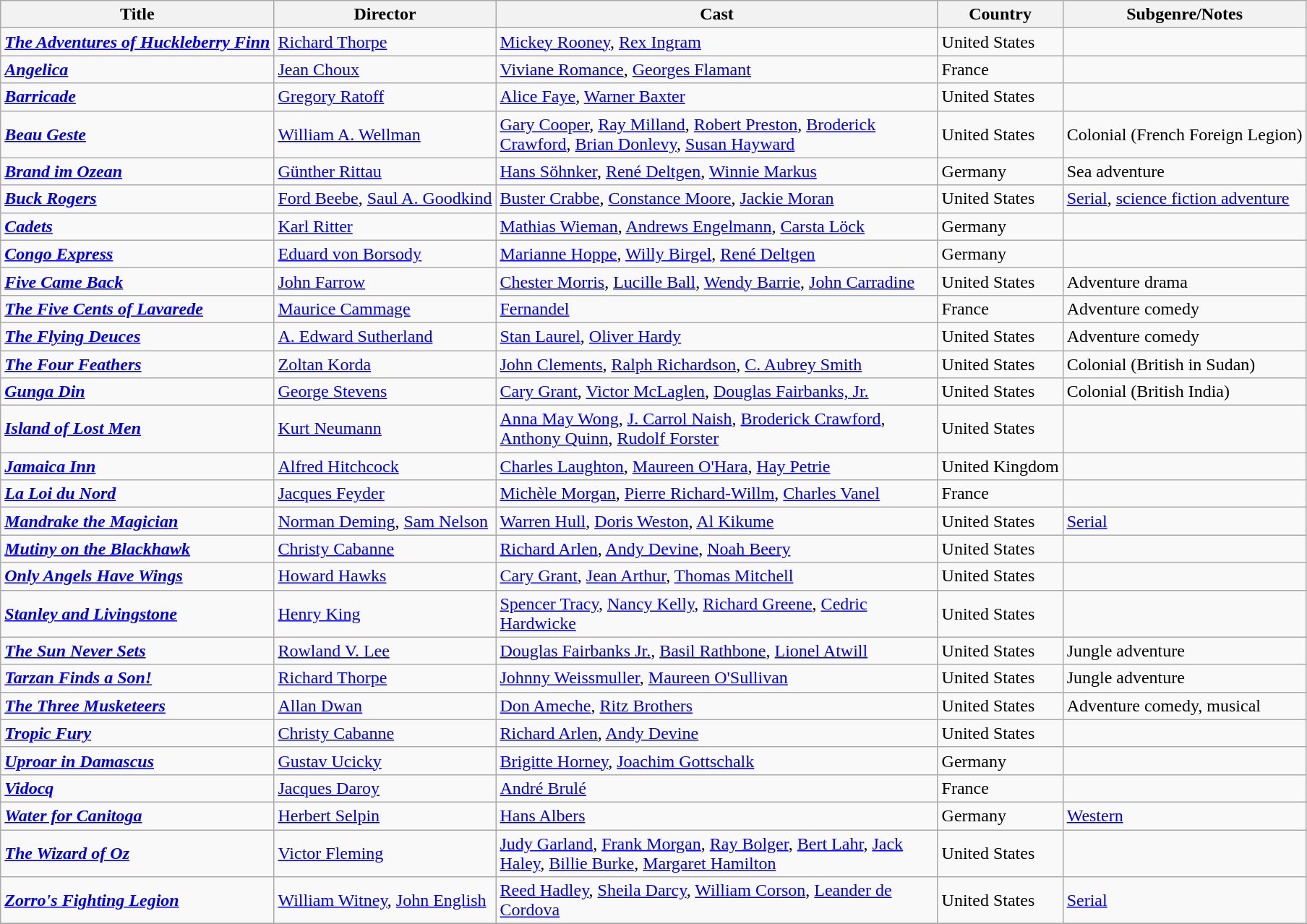<table class="wikitable">
<tr>
<th>Title</th>
<th>Director</th>
<th style="width: 400px;">Cast</th>
<th>Country</th>
<th>Subgenre/Notes</th>
</tr>
<tr>
<td><strong><em><a href='#'>The Adventures of Huckleberry Finn</a></em></strong></td>
<td><a href='#'>Richard Thorpe</a></td>
<td><a href='#'>Mickey Rooney</a>, <a href='#'>Rex Ingram</a></td>
<td>United States</td>
<td></td>
</tr>
<tr>
<td><strong><em><a href='#'>Angelica</a></em></strong></td>
<td><a href='#'>Jean Choux</a></td>
<td><a href='#'>Viviane Romance</a>, <a href='#'>Georges Flamant</a></td>
<td>France</td>
<td></td>
</tr>
<tr>
<td><strong><em><a href='#'>Barricade</a></em></strong></td>
<td><a href='#'>Gregory Ratoff</a></td>
<td><a href='#'>Alice Faye</a>, <a href='#'>Warner Baxter</a></td>
<td>United States</td>
<td></td>
</tr>
<tr>
<td><strong><em><a href='#'>Beau Geste</a></em></strong></td>
<td><a href='#'>William A. Wellman</a></td>
<td><a href='#'>Gary Cooper</a>, <a href='#'>Ray Milland</a>, <a href='#'>Robert Preston</a>, <a href='#'>Broderick Crawford</a>, <a href='#'>Brian Donlevy</a>, <a href='#'>Susan Hayward</a></td>
<td>United States</td>
<td>Colonial (French Foreign Legion)</td>
</tr>
<tr>
<td><strong><em><a href='#'>Brand im Ozean</a></em></strong></td>
<td><a href='#'>Günther Rittau</a></td>
<td><a href='#'>Hans Söhnker</a>, <a href='#'>René Deltgen</a>, <a href='#'>Winnie Markus</a></td>
<td>Germany</td>
<td>Sea adventure</td>
</tr>
<tr>
<td><strong><em><a href='#'>Buck Rogers</a></em></strong></td>
<td><a href='#'>Ford Beebe</a>, <a href='#'>Saul A. Goodkind</a></td>
<td><a href='#'>Buster Crabbe</a>, <a href='#'>Constance Moore</a>, <a href='#'>Jackie Moran</a></td>
<td>United States</td>
<td><a href='#'>Serial</a>, <a href='#'>science fiction adventure</a></td>
</tr>
<tr>
<td><strong><em><a href='#'>Cadets</a></em></strong></td>
<td><a href='#'>Karl Ritter</a></td>
<td><a href='#'>Mathias Wieman</a>, <a href='#'>Andrews Engelmann</a>, <a href='#'>Carsta Löck</a></td>
<td>Germany</td>
<td></td>
</tr>
<tr>
<td><strong><em><a href='#'>Congo Express</a></em></strong></td>
<td><a href='#'>Eduard von Borsody</a></td>
<td><a href='#'>Marianne Hoppe</a>, <a href='#'>Willy Birgel</a>, <a href='#'>René Deltgen</a></td>
<td>Germany</td>
<td></td>
</tr>
<tr>
<td><strong><em><a href='#'>Five Came Back</a></em></strong></td>
<td><a href='#'>John Farrow</a></td>
<td><a href='#'>Chester Morris</a>, <a href='#'>Lucille Ball</a>, <a href='#'>Wendy Barrie</a>, <a href='#'>John Carradine</a></td>
<td>United States</td>
<td>Adventure drama</td>
</tr>
<tr>
<td><strong><em><a href='#'>The Five Cents of Lavarede</a></em></strong></td>
<td><a href='#'>Maurice Cammage</a></td>
<td><a href='#'>Fernandel</a></td>
<td>France</td>
<td>Adventure comedy</td>
</tr>
<tr>
<td><strong><em><a href='#'>The Flying Deuces</a></em></strong></td>
<td><a href='#'>A. Edward Sutherland</a></td>
<td><a href='#'>Stan Laurel</a>, <a href='#'>Oliver Hardy</a></td>
<td>United States</td>
<td>Adventure comedy</td>
</tr>
<tr>
<td><strong><em><a href='#'>The Four Feathers</a></em></strong></td>
<td><a href='#'>Zoltan Korda</a></td>
<td><a href='#'>John Clements</a>, <a href='#'>Ralph Richardson</a>, <a href='#'>C. Aubrey Smith</a></td>
<td>United States<br></td>
<td>Colonial (British in Sudan)</td>
</tr>
<tr>
<td><strong><em><a href='#'>Gunga Din</a></em></strong></td>
<td><a href='#'>George Stevens</a></td>
<td><a href='#'>Cary Grant</a>, <a href='#'>Victor McLaglen</a>, <a href='#'>Douglas Fairbanks, Jr.</a></td>
<td>United States</td>
<td>Colonial (British India)</td>
</tr>
<tr>
<td><strong><em><a href='#'>Island of Lost Men</a></em></strong></td>
<td><a href='#'>Kurt Neumann</a></td>
<td><a href='#'>Anna May Wong</a>, <a href='#'>J. Carrol Naish</a>, <a href='#'>Broderick Crawford</a>, <a href='#'>Anthony Quinn</a>, <a href='#'>Rudolf Forster</a></td>
<td>United States</td>
<td></td>
</tr>
<tr>
<td><strong><em><a href='#'>Jamaica Inn</a></em></strong></td>
<td><a href='#'>Alfred Hitchcock</a></td>
<td><a href='#'>Charles Laughton</a>, <a href='#'>Maureen O'Hara</a>, <a href='#'>Hay Petrie</a></td>
<td>United Kingdom</td>
<td></td>
</tr>
<tr>
<td><strong><em><a href='#'>La Loi du Nord</a></em></strong></td>
<td><a href='#'>Jacques Feyder</a></td>
<td><a href='#'>Michèle Morgan</a>, <a href='#'>Pierre Richard-Willm</a>, <a href='#'>Charles Vanel</a></td>
<td>France</td>
<td></td>
</tr>
<tr>
<td><strong><em><a href='#'>Mandrake the Magician</a></em></strong></td>
<td><a href='#'>Norman Deming</a>, <a href='#'>Sam Nelson</a></td>
<td><a href='#'>Warren Hull</a>, <a href='#'>Doris Weston</a>, <a href='#'>Al Kikume</a></td>
<td>United States</td>
<td><a href='#'>Serial</a></td>
</tr>
<tr>
<td><strong><em><a href='#'>Mutiny on the Blackhawk</a></em></strong></td>
<td><a href='#'>Christy Cabanne</a></td>
<td><a href='#'>Richard Arlen</a>, <a href='#'>Andy Devine</a>, <a href='#'>Noah Beery</a></td>
<td>United States</td>
<td></td>
</tr>
<tr>
<td><strong><em><a href='#'>Only Angels Have Wings</a></em></strong></td>
<td><a href='#'>Howard Hawks</a></td>
<td><a href='#'>Cary Grant</a>, <a href='#'>Jean Arthur</a>, <a href='#'>Thomas Mitchell</a></td>
<td>United States</td>
<td></td>
</tr>
<tr>
<td><strong><em><a href='#'>Stanley and Livingstone</a></em></strong></td>
<td><a href='#'>Henry King</a></td>
<td><a href='#'>Spencer Tracy</a>, <a href='#'>Nancy Kelly</a>, <a href='#'>Richard Greene</a>, <a href='#'>Cedric Hardwicke</a></td>
<td>United States</td>
<td></td>
</tr>
<tr>
<td><strong><em><a href='#'>The Sun Never Sets</a></em></strong></td>
<td><a href='#'>Rowland V. Lee</a></td>
<td><a href='#'>Douglas Fairbanks Jr.</a>, <a href='#'>Basil Rathbone</a>, <a href='#'>Lionel Atwill</a></td>
<td>United States</td>
<td>Jungle adventure</td>
</tr>
<tr>
<td><strong><em><a href='#'>Tarzan Finds a Son!</a></em></strong></td>
<td><a href='#'>Richard Thorpe</a></td>
<td><a href='#'>Johnny Weissmuller</a>, <a href='#'>Maureen O'Sullivan</a></td>
<td>United States</td>
<td>Jungle adventure</td>
</tr>
<tr>
<td><strong><em><a href='#'>The Three Musketeers</a></em></strong></td>
<td><a href='#'>Allan Dwan</a></td>
<td><a href='#'>Don Ameche</a>, <a href='#'>Ritz Brothers</a></td>
<td>United States</td>
<td>Adventure comedy, musical</td>
</tr>
<tr>
<td><strong><em><a href='#'>Tropic Fury</a></em></strong></td>
<td><a href='#'>Christy Cabanne</a></td>
<td><a href='#'>Richard Arlen</a>, <a href='#'>Andy Devine</a></td>
<td>United States</td>
<td></td>
</tr>
<tr>
<td><strong><em><a href='#'>Uproar in Damascus</a></em></strong></td>
<td><a href='#'>Gustav Ucicky</a></td>
<td><a href='#'>Brigitte Horney</a>, <a href='#'>Joachim Gottschalk</a></td>
<td>Germany</td>
<td></td>
</tr>
<tr>
<td><strong><em><a href='#'>Vidocq</a></em></strong></td>
<td><a href='#'>Jacques Daroy</a></td>
<td><a href='#'>André Brulé</a></td>
<td>France</td>
<td></td>
</tr>
<tr>
<td><strong><em><a href='#'>Water for Canitoga</a></em></strong></td>
<td><a href='#'>Herbert Selpin</a></td>
<td><a href='#'>Hans Albers</a></td>
<td>Germany</td>
<td><a href='#'>Western</a></td>
</tr>
<tr>
<td><strong><em><a href='#'>The Wizard of Oz</a></em></strong></td>
<td><a href='#'>Victor Fleming</a></td>
<td><a href='#'>Judy Garland</a>, <a href='#'>Frank Morgan</a>, <a href='#'>Ray Bolger</a>, <a href='#'>Bert Lahr</a>, <a href='#'>Jack Haley</a>, <a href='#'>Billie Burke</a>, <a href='#'>Margaret Hamilton</a></td>
<td>United States</td>
<td></td>
</tr>
<tr>
<td><strong><em><a href='#'>Zorro's Fighting Legion</a></em></strong></td>
<td><a href='#'>William Witney</a>, <a href='#'>John English</a></td>
<td><a href='#'>Reed Hadley</a>, <a href='#'>Sheila Darcy</a>, <a href='#'>William Corson</a>, <a href='#'>Leander de Cordova</a></td>
<td>United States</td>
<td><a href='#'>Serial</a></td>
</tr>
<tr>
</tr>
</table>
